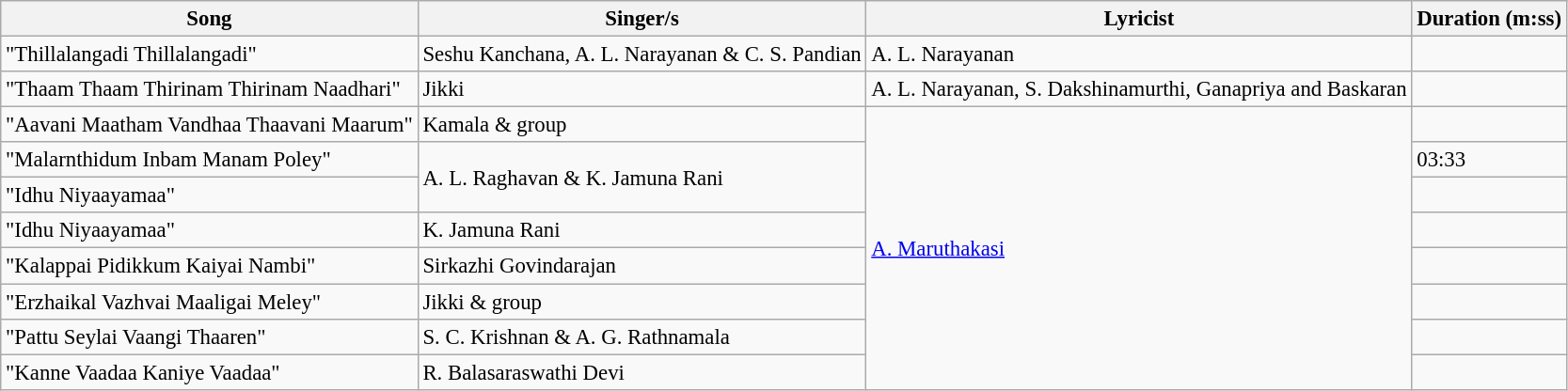<table class="wikitable" style="font-size:95%;">
<tr>
<th>Song</th>
<th>Singer/s</th>
<th>Lyricist</th>
<th>Duration (m:ss)</th>
</tr>
<tr>
<td>"Thillalangadi Thillalangadi"</td>
<td>Seshu Kanchana, A. L. Narayanan & C. S. Pandian</td>
<td>A. L. Narayanan</td>
<td></td>
</tr>
<tr>
<td>"Thaam Thaam Thirinam Thirinam Naadhari"</td>
<td>Jikki</td>
<td>A. L. Narayanan, S. Dakshinamurthi, Ganapriya and Baskaran</td>
<td></td>
</tr>
<tr>
<td>"Aavani Maatham Vandhaa Thaavani Maarum"</td>
<td>Kamala & group</td>
<td rowspan=8><a href='#'>A. Maruthakasi</a></td>
<td></td>
</tr>
<tr>
<td>"Malarnthidum Inbam Manam Poley"</td>
<td rowspan=2>A. L. Raghavan & K. Jamuna Rani</td>
<td>03:33</td>
</tr>
<tr>
<td>"Idhu Niyaayamaa"</td>
<td></td>
</tr>
<tr>
<td>"Idhu Niyaayamaa"<br></td>
<td>K. Jamuna Rani</td>
<td></td>
</tr>
<tr>
<td>"Kalappai Pidikkum Kaiyai Nambi"</td>
<td>Sirkazhi Govindarajan</td>
<td></td>
</tr>
<tr>
<td>"Erzhaikal Vazhvai Maaligai Meley"</td>
<td>Jikki & group</td>
<td></td>
</tr>
<tr>
<td>"Pattu Seylai Vaangi Thaaren"</td>
<td>S. C. Krishnan & A. G. Rathnamala</td>
<td></td>
</tr>
<tr>
<td>"Kanne Vaadaa Kaniye Vaadaa"</td>
<td>R. Balasaraswathi Devi</td>
<td></td>
</tr>
</table>
